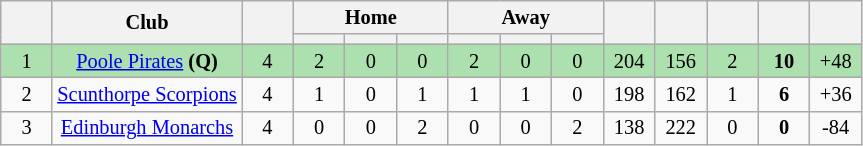<table class="wikitable" style="text-align:center; font-size:85%">
<tr>
<th rowspan="2" style="width:28px;"></th>
<th rowspan=2>Club</th>
<th rowspan="2" style="width:28px;"></th>
<th colspan=3>Home</th>
<th colspan=3>Away</th>
<th rowspan="2" style="width:28px;"></th>
<th rowspan="2" style="width:28px;"></th>
<th rowspan="2" style="width:28px;"></th>
<th rowspan="2" style="width:28px;"></th>
<th rowspan="2" style="width:28px;"></th>
</tr>
<tr>
<th width=28></th>
<th width=28></th>
<th width=28></th>
<th width=28></th>
<th width=28></th>
<th width=28></th>
</tr>
<tr style="background:#ACE1AF;">
<td align="center">1</td>
<td><a href='#'>Poole Pirates</a> <strong>(Q)</strong></td>
<td align="center">4</td>
<td align="center">2</td>
<td align="center">0</td>
<td align="center">0</td>
<td align="center">2</td>
<td align="center">0</td>
<td align="center">0</td>
<td align="center">204</td>
<td align="center">156</td>
<td align="center">2</td>
<td align="center"><strong>10</strong></td>
<td align="center">+48</td>
</tr>
<tr>
<td align="center">2</td>
<td><a href='#'>Scunthorpe Scorpions</a></td>
<td align="center">4</td>
<td align="center">1</td>
<td align="center">0</td>
<td align="center">1</td>
<td align="center">1</td>
<td align="center">1</td>
<td align="center">0</td>
<td align="center">198</td>
<td align="center">162</td>
<td align="center">1</td>
<td align="center"><strong>6</strong></td>
<td align="center">+36</td>
</tr>
<tr>
<td align="center">3</td>
<td><a href='#'>Edinburgh Monarchs</a></td>
<td align="center">4</td>
<td align="center">0</td>
<td align="center">0</td>
<td align="center">2</td>
<td align="center">0</td>
<td align="center">0</td>
<td align="center">2</td>
<td align="center">138</td>
<td align="center">222</td>
<td align="center">0</td>
<td align="center"><strong>0</strong></td>
<td align="center">-84</td>
</tr>
</table>
